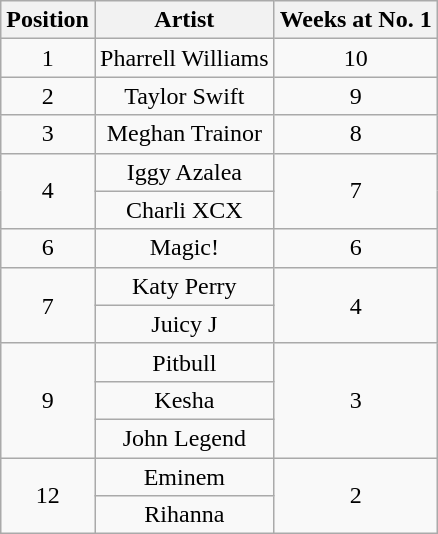<table class="wikitable plainrowheaders" style="text-align:center;">
<tr>
<th>Position</th>
<th>Artist</th>
<th>Weeks at No. 1</th>
</tr>
<tr>
<td>1</td>
<td>Pharrell Williams</td>
<td>10</td>
</tr>
<tr>
<td>2</td>
<td>Taylor Swift</td>
<td>9</td>
</tr>
<tr>
<td>3</td>
<td>Meghan Trainor</td>
<td>8</td>
</tr>
<tr>
<td rowspan=2>4</td>
<td>Iggy Azalea</td>
<td rowspan=2>7</td>
</tr>
<tr>
<td>Charli XCX</td>
</tr>
<tr>
<td>6</td>
<td>Magic!</td>
<td>6</td>
</tr>
<tr>
<td rowspan=2>7</td>
<td>Katy Perry</td>
<td rowspan=2>4</td>
</tr>
<tr>
<td>Juicy J</td>
</tr>
<tr>
<td rowspan=3>9</td>
<td>Pitbull</td>
<td rowspan=3>3</td>
</tr>
<tr>
<td>Kesha</td>
</tr>
<tr>
<td>John Legend</td>
</tr>
<tr>
<td rowspan=2>12</td>
<td>Eminem</td>
<td rowspan=2>2</td>
</tr>
<tr>
<td>Rihanna</td>
</tr>
</table>
